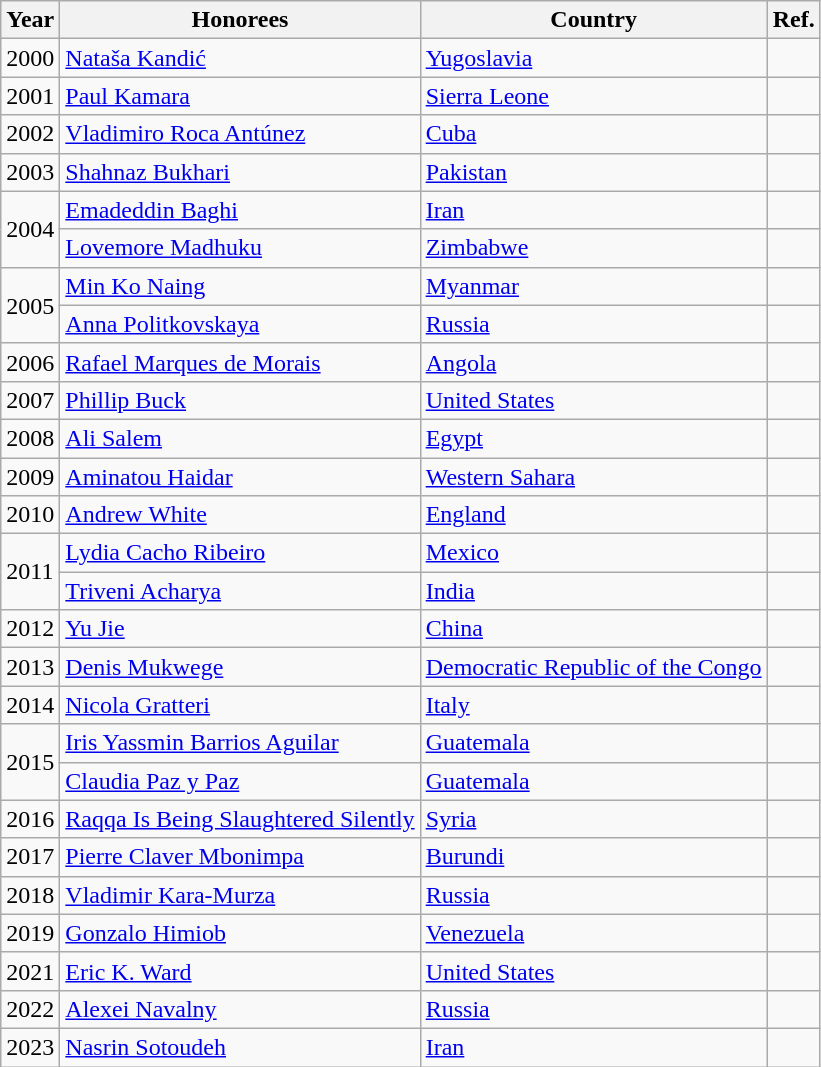<table class="wikitable" |>
<tr>
<th>Year</th>
<th>Honorees</th>
<th>Country</th>
<th>Ref.</th>
</tr>
<tr>
<td>2000</td>
<td><a href='#'>Nataša Kandić</a></td>
<td><a href='#'>Yugoslavia</a></td>
<td></td>
</tr>
<tr>
<td>2001</td>
<td><a href='#'>Paul Kamara</a></td>
<td><a href='#'>Sierra Leone</a></td>
<td></td>
</tr>
<tr>
<td>2002</td>
<td><a href='#'>Vladimiro Roca Antúnez</a></td>
<td><a href='#'>Cuba</a></td>
<td></td>
</tr>
<tr>
<td>2003</td>
<td><a href='#'>Shahnaz Bukhari</a></td>
<td><a href='#'>Pakistan</a></td>
<td></td>
</tr>
<tr>
<td rowspan="2">2004</td>
<td><a href='#'>Emadeddin Baghi</a></td>
<td><a href='#'>Iran</a></td>
<td></td>
</tr>
<tr>
<td><a href='#'>Lovemore Madhuku</a></td>
<td><a href='#'>Zimbabwe</a></td>
<td></td>
</tr>
<tr>
<td rowspan="2">2005</td>
<td><a href='#'>Min Ko Naing</a></td>
<td><a href='#'>Myanmar</a></td>
<td></td>
</tr>
<tr>
<td><a href='#'>Anna Politkovskaya</a></td>
<td><a href='#'>Russia</a></td>
<td></td>
</tr>
<tr>
<td>2006</td>
<td><a href='#'>Rafael Marques de Morais</a></td>
<td><a href='#'>Angola</a></td>
<td></td>
</tr>
<tr>
<td>2007</td>
<td><a href='#'>Phillip Buck</a></td>
<td><a href='#'>United States</a></td>
<td></td>
</tr>
<tr>
<td>2008</td>
<td><a href='#'>Ali Salem</a></td>
<td><a href='#'>Egypt</a></td>
<td></td>
</tr>
<tr>
<td>2009</td>
<td><a href='#'>Aminatou Haidar</a></td>
<td><a href='#'>Western Sahara</a></td>
<td></td>
</tr>
<tr>
<td>2010</td>
<td><a href='#'>Andrew White</a></td>
<td><a href='#'>England</a></td>
<td></td>
</tr>
<tr>
<td rowspan="2">2011</td>
<td><a href='#'>Lydia Cacho Ribeiro</a></td>
<td><a href='#'>Mexico</a></td>
<td></td>
</tr>
<tr>
<td><a href='#'>Triveni Acharya</a></td>
<td><a href='#'>India</a></td>
<td></td>
</tr>
<tr>
<td>2012</td>
<td><a href='#'>Yu Jie</a></td>
<td><a href='#'>China</a></td>
<td></td>
</tr>
<tr>
<td>2013</td>
<td><a href='#'>Denis Mukwege</a></td>
<td><a href='#'>Democratic Republic of the Congo</a></td>
<td></td>
</tr>
<tr>
<td>2014</td>
<td><a href='#'>Nicola Gratteri</a></td>
<td><a href='#'>Italy</a></td>
<td></td>
</tr>
<tr>
<td rowspan="2">2015</td>
<td><a href='#'>Iris Yassmin Barrios Aguilar</a></td>
<td><a href='#'>Guatemala</a></td>
<td></td>
</tr>
<tr>
<td><a href='#'>Claudia Paz y Paz</a></td>
<td><a href='#'>Guatemala</a></td>
<td></td>
</tr>
<tr>
<td>2016</td>
<td><a href='#'>Raqqa Is Being Slaughtered Silently</a></td>
<td><a href='#'>Syria</a></td>
<td></td>
</tr>
<tr>
<td>2017</td>
<td><a href='#'>Pierre Claver Mbonimpa</a></td>
<td><a href='#'>Burundi</a></td>
<td></td>
</tr>
<tr>
<td>2018</td>
<td><a href='#'>Vladimir Kara-Murza</a></td>
<td><a href='#'>Russia</a></td>
<td></td>
</tr>
<tr>
<td>2019</td>
<td><a href='#'>Gonzalo Himiob</a></td>
<td><a href='#'>Venezuela</a></td>
<td></td>
</tr>
<tr>
<td>2021</td>
<td><a href='#'>Eric K. Ward</a></td>
<td><a href='#'>United States</a></td>
<td></td>
</tr>
<tr>
<td>2022</td>
<td><a href='#'>Alexei Navalny</a></td>
<td><a href='#'>Russia</a></td>
<td></td>
</tr>
<tr>
<td>2023</td>
<td><a href='#'>Nasrin Sotoudeh</a></td>
<td><a href='#'>Iran</a></td>
<td></td>
</tr>
</table>
